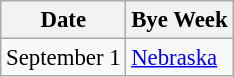<table class="wikitable" style="font-size:95%;">
<tr>
<th>Date</th>
<th>Bye Week</th>
</tr>
<tr>
<td>September 1</td>
<td><a href='#'>Nebraska</a></td>
</tr>
</table>
